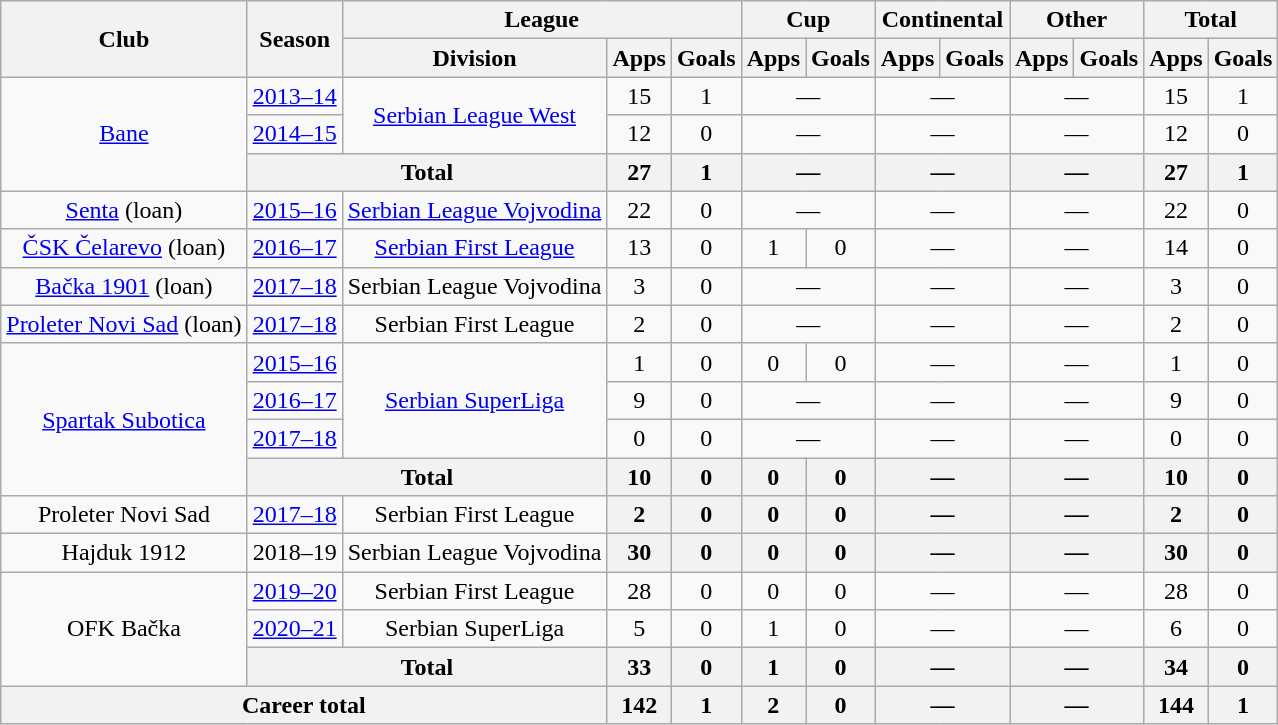<table class="wikitable" style="text-align:center">
<tr>
<th rowspan="2">Club</th>
<th rowspan="2">Season</th>
<th colspan="3">League</th>
<th colspan="2">Cup</th>
<th colspan="2">Continental</th>
<th colspan="2">Other</th>
<th colspan="2">Total</th>
</tr>
<tr>
<th>Division</th>
<th>Apps</th>
<th>Goals</th>
<th>Apps</th>
<th>Goals</th>
<th>Apps</th>
<th>Goals</th>
<th>Apps</th>
<th>Goals</th>
<th>Apps</th>
<th>Goals</th>
</tr>
<tr>
<td rowspan="3"><a href='#'>Bane</a></td>
<td><a href='#'>2013–14</a></td>
<td rowspan=2><a href='#'>Serbian League West</a></td>
<td>15</td>
<td>1</td>
<td colspan="2">—</td>
<td colspan="2">—</td>
<td colspan="2">—</td>
<td>15</td>
<td>1</td>
</tr>
<tr>
<td><a href='#'>2014–15</a></td>
<td>12</td>
<td>0</td>
<td colspan="2">—</td>
<td colspan="2">—</td>
<td colspan="2">—</td>
<td>12</td>
<td>0</td>
</tr>
<tr>
<th colspan="2">Total</th>
<th>27</th>
<th>1</th>
<th colspan="2">—</th>
<th colspan="2">—</th>
<th colspan="2">—</th>
<th>27</th>
<th>1</th>
</tr>
<tr>
<td><a href='#'>Senta</a> (loan)</td>
<td><a href='#'>2015–16</a></td>
<td><a href='#'>Serbian League Vojvodina</a></td>
<td>22</td>
<td>0</td>
<td colspan="2">—</td>
<td colspan="2">—</td>
<td colspan="2">—</td>
<td>22</td>
<td>0</td>
</tr>
<tr>
<td><a href='#'>ČSK Čelarevo</a> (loan)</td>
<td><a href='#'>2016–17</a></td>
<td><a href='#'>Serbian First League</a></td>
<td>13</td>
<td>0</td>
<td>1</td>
<td>0</td>
<td colspan="2">—</td>
<td colspan="2">—</td>
<td>14</td>
<td>0</td>
</tr>
<tr>
<td><a href='#'>Bačka 1901</a> (loan)</td>
<td><a href='#'>2017–18</a></td>
<td>Serbian League Vojvodina</td>
<td>3</td>
<td>0</td>
<td colspan="2">—</td>
<td colspan="2">—</td>
<td colspan="2">—</td>
<td>3</td>
<td>0</td>
</tr>
<tr>
<td><a href='#'>Proleter Novi Sad</a> (loan)</td>
<td><a href='#'>2017–18</a></td>
<td>Serbian First League</td>
<td>2</td>
<td>0</td>
<td colspan="2">—</td>
<td colspan="2">—</td>
<td colspan="2">—</td>
<td>2</td>
<td>0</td>
</tr>
<tr>
<td rowspan="4"><a href='#'>Spartak Subotica</a></td>
<td><a href='#'>2015–16</a></td>
<td rowspan=3><a href='#'>Serbian SuperLiga</a></td>
<td>1</td>
<td>0</td>
<td>0</td>
<td>0</td>
<td colspan="2">—</td>
<td colspan="2">—</td>
<td>1</td>
<td>0</td>
</tr>
<tr>
<td><a href='#'>2016–17</a></td>
<td>9</td>
<td>0</td>
<td colspan="2">—</td>
<td colspan="2">—</td>
<td colspan="2">—</td>
<td>9</td>
<td>0</td>
</tr>
<tr>
<td><a href='#'>2017–18</a></td>
<td>0</td>
<td>0</td>
<td colspan="2">—</td>
<td colspan="2">—</td>
<td colspan="2">—</td>
<td>0</td>
<td>0</td>
</tr>
<tr>
<th colspan="2">Total</th>
<th>10</th>
<th>0</th>
<th>0</th>
<th>0</th>
<th colspan="2">—</th>
<th colspan="2">—</th>
<th>10</th>
<th>0</th>
</tr>
<tr>
<td>Proleter Novi Sad</td>
<td><a href='#'>2017–18</a></td>
<td>Serbian First League</td>
<th>2</th>
<th>0</th>
<th>0</th>
<th>0</th>
<th colspan="2">—</th>
<th colspan="2">—</th>
<th>2</th>
<th>0</th>
</tr>
<tr>
<td>Hajduk 1912</td>
<td>2018–19</td>
<td>Serbian League Vojvodina</td>
<th>30</th>
<th>0</th>
<th>0</th>
<th>0</th>
<th colspan="2">—</th>
<th colspan="2">—</th>
<th>30</th>
<th>0</th>
</tr>
<tr>
<td rowspan="3">OFK Bačka</td>
<td><a href='#'>2019–20</a></td>
<td>Serbian First League</td>
<td>28</td>
<td>0</td>
<td>0</td>
<td>0</td>
<td colspan="2">—</td>
<td colspan="2">—</td>
<td>28</td>
<td>0</td>
</tr>
<tr>
<td><a href='#'>2020–21</a></td>
<td>Serbian SuperLiga</td>
<td>5</td>
<td>0</td>
<td>1</td>
<td>0</td>
<td colspan="2">—</td>
<td colspan="2">—</td>
<td>6</td>
<td>0</td>
</tr>
<tr>
<th colspan="2">Total</th>
<th>33</th>
<th>0</th>
<th>1</th>
<th>0</th>
<th colspan="2">—</th>
<th colspan="2">—</th>
<th>34</th>
<th>0</th>
</tr>
<tr>
<th colspan="3">Career total</th>
<th>142</th>
<th>1</th>
<th>2</th>
<th>0</th>
<th colspan="2">—</th>
<th colspan="2">—</th>
<th>144</th>
<th>1</th>
</tr>
</table>
